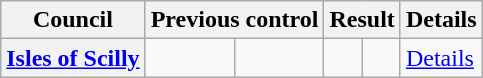<table class="wikitable sortable" border="1">
<tr>
<th scope="col">Council</th>
<th colspan=2>Previous control</th>
<th colspan=2>Result</th>
<th class="unsortable" scope="col">Details</th>
</tr>
<tr>
<th scope="row" style="text-align: left;"><a href='#'>Isles of Scilly</a></th>
<td></td>
<td></td>
<td></td>
<td></td>
<td><a href='#'>Details</a></td>
</tr>
</table>
